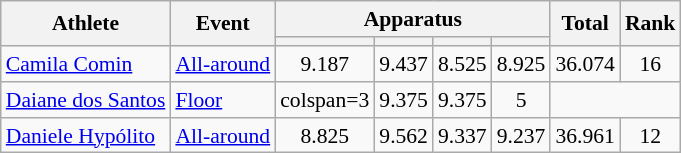<table class="wikitable" style="font-size:90%">
<tr>
<th rowspan=2>Athlete</th>
<th rowspan=2>Event</th>
<th colspan =4>Apparatus</th>
<th rowspan=2>Total</th>
<th rowspan=2>Rank</th>
</tr>
<tr style="font-size:95%">
<th></th>
<th></th>
<th></th>
<th></th>
</tr>
<tr align=center>
<td align=left><a href='#'>Camila Comin</a></td>
<td align=left><a href='#'>All-around</a></td>
<td>9.187</td>
<td>9.437</td>
<td>8.525</td>
<td>8.925</td>
<td>36.074</td>
<td>16</td>
</tr>
<tr align=center>
<td align=left><a href='#'>Daiane dos Santos</a></td>
<td align=left><a href='#'>Floor</a></td>
<td>colspan=3 </td>
<td>9.375</td>
<td>9.375</td>
<td>5</td>
</tr>
<tr align=center>
<td align=left><a href='#'>Daniele Hypólito</a></td>
<td align=left><a href='#'>All-around</a></td>
<td>8.825</td>
<td>9.562</td>
<td>9.337</td>
<td>9.237</td>
<td>36.961</td>
<td>12</td>
</tr>
</table>
